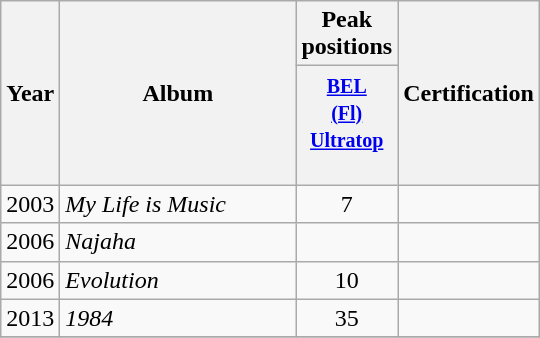<table class="wikitable">
<tr>
<th align="center" rowspan="2" width="10">Year</th>
<th align="center" rowspan="2" width="150">Album</th>
<th align="center" colspan="1" width="30">Peak positions</th>
<th align="center" rowspan="2" width="50">Certification</th>
</tr>
<tr>
<th width="60"><small><a href='#'>BEL<br>(Fl)<br>Ultratop</a><br></small><br></th>
</tr>
<tr>
<td>2003</td>
<td><em>My Life is Music</em></td>
<td align="center">7</td>
<td align="center"></td>
</tr>
<tr>
<td>2006</td>
<td><em>Najaha</em></td>
<td align="center"></td>
<td align="center"></td>
</tr>
<tr>
<td>2006</td>
<td><em>Evolution</em></td>
<td align="center">10</td>
<td align="center"></td>
</tr>
<tr>
<td>2013</td>
<td><em>1984</em></td>
<td align="center">35</td>
<td align="center"></td>
</tr>
<tr>
</tr>
</table>
